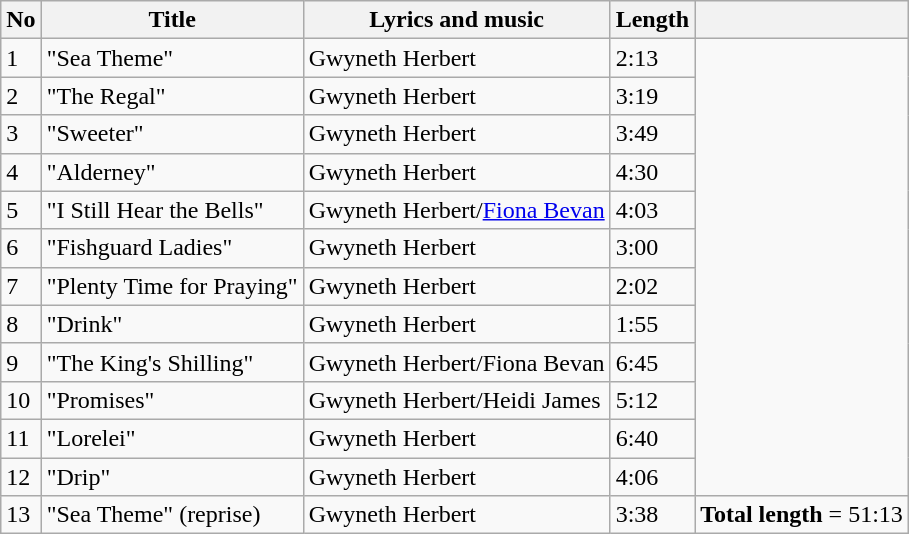<table class="wikitable">
<tr>
<th>No</th>
<th>Title</th>
<th>Lyrics and music</th>
<th>Length</th>
<th></th>
</tr>
<tr>
<td>1</td>
<td>"Sea Theme"</td>
<td>Gwyneth Herbert</td>
<td>2:13</td>
</tr>
<tr>
<td>2</td>
<td>"The Regal"</td>
<td>Gwyneth Herbert</td>
<td>3:19</td>
</tr>
<tr>
<td>3</td>
<td>"Sweeter"</td>
<td>Gwyneth Herbert</td>
<td>3:49</td>
</tr>
<tr>
<td>4</td>
<td>"Alderney"</td>
<td>Gwyneth Herbert</td>
<td>4:30</td>
</tr>
<tr>
<td>5</td>
<td>"I Still Hear the Bells"</td>
<td>Gwyneth Herbert/<a href='#'>Fiona Bevan</a></td>
<td>4:03</td>
</tr>
<tr>
<td>6</td>
<td>"Fishguard Ladies"</td>
<td>Gwyneth Herbert</td>
<td>3:00</td>
</tr>
<tr>
<td>7</td>
<td>"Plenty Time for Praying"</td>
<td>Gwyneth Herbert</td>
<td>2:02</td>
</tr>
<tr>
<td>8</td>
<td>"Drink"</td>
<td>Gwyneth Herbert</td>
<td>1:55</td>
</tr>
<tr>
<td>9</td>
<td>"The King's Shilling"</td>
<td>Gwyneth Herbert/Fiona Bevan</td>
<td>6:45</td>
</tr>
<tr>
<td>10</td>
<td>"Promises"</td>
<td>Gwyneth Herbert/Heidi James</td>
<td>5:12</td>
</tr>
<tr>
<td>11</td>
<td>"Lorelei"</td>
<td>Gwyneth Herbert</td>
<td>6:40</td>
</tr>
<tr>
<td>12</td>
<td>"Drip"</td>
<td>Gwyneth Herbert</td>
<td>4:06</td>
</tr>
<tr>
<td>13</td>
<td>"Sea Theme" (reprise)</td>
<td>Gwyneth Herbert</td>
<td>3:38</td>
<td><strong>Total length</strong> =  51:13</td>
</tr>
</table>
